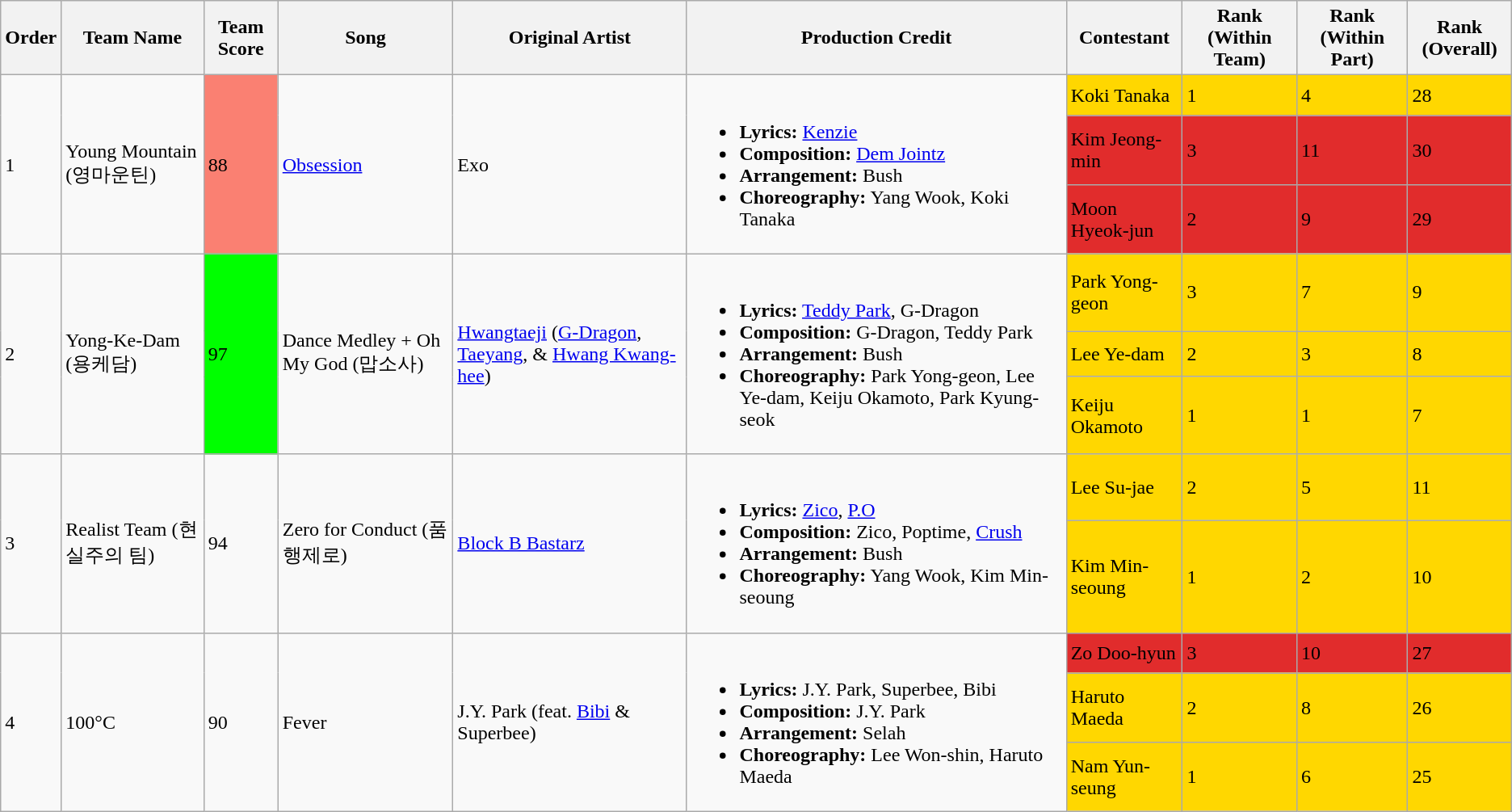<table class="wikitable">
<tr>
<th>Order</th>
<th>Team Name</th>
<th>Team Score</th>
<th>Song</th>
<th>Original Artist</th>
<th>Production Credit</th>
<th>Contestant</th>
<th>Rank (Within Team)</th>
<th>Rank (Within Part)</th>
<th>Rank (Overall)</th>
</tr>
<tr>
<td rowspan="3">1</td>
<td rowspan="3">Young Mountain (영마운틴)</td>
<td rowspan="3" style="background:salmon">88</td>
<td rowspan="3"><a href='#'>Obsession</a></td>
<td rowspan="3">Exo</td>
<td rowspan="3"><br><ul><li><strong>Lyrics:</strong> <a href='#'>Kenzie</a></li><li><strong>Composition:</strong> <a href='#'>Dem Jointz</a></li><li><strong>Arrangement:</strong> Bush</li><li><strong>Choreography:</strong> Yang Wook, Koki Tanaka</li></ul></td>
<td style="background:#FFD700;">Koki Tanaka</td>
<td style="background:#FFD700;">1</td>
<td style="background:#FFD700;">4</td>
<td style="background:#FFD700;">28</td>
</tr>
<tr style="background:#E12C2C;">
<td>Kim Jeong-min</td>
<td>3</td>
<td>11</td>
<td>30</td>
</tr>
<tr style="background:#E12C2C;">
<td>Moon Hyeok-jun</td>
<td>2</td>
<td>9</td>
<td>29</td>
</tr>
<tr>
<td rowspan="3">2</td>
<td rowspan="3">Yong-Ke-Dam (용케담)</td>
<td rowspan="3" style="background:#00FF00">97</td>
<td rowspan="3">Dance Medley + Oh My God (맙소사)</td>
<td rowspan="3"><a href='#'>Hwangtaeji</a> (<a href='#'>G-Dragon</a>, <a href='#'>Taeyang</a>, & <a href='#'>Hwang Kwang-hee</a>)</td>
<td rowspan="3"><br><ul><li><strong>Lyrics:</strong> <a href='#'>Teddy Park</a>, G-Dragon</li><li><strong>Composition:</strong> G-Dragon, Teddy Park</li><li><strong>Arrangement:</strong> Bush</li><li><strong>Choreography:</strong> Park Yong-geon, Lee Ye-dam, Keiju Okamoto, Park Kyung-seok</li></ul></td>
<td style="background:#FFD700;">Park Yong-geon</td>
<td style="background:#FFD700;">3</td>
<td style="background:#FFD700;">7</td>
<td style="background:#FFD700;">9</td>
</tr>
<tr style="background:#FFD700;">
<td>Lee Ye-dam</td>
<td>2</td>
<td>3</td>
<td>8</td>
</tr>
<tr style="background:#FFD700;">
<td>Keiju Okamoto</td>
<td>1</td>
<td>1</td>
<td>7</td>
</tr>
<tr>
<td rowspan="2">3</td>
<td rowspan="2">Realist Team (현실주의 팀)</td>
<td rowspan="2">94</td>
<td rowspan="2">Zero for Conduct (품행제로)</td>
<td rowspan="2"><a href='#'>Block B Bastarz</a></td>
<td rowspan="2"><br><ul><li><strong>Lyrics:</strong> <a href='#'>Zico</a>, <a href='#'>P.O</a></li><li><strong>Composition:</strong> Zico, Poptime, <a href='#'>Crush</a></li><li><strong>Arrangement:</strong> Bush</li><li><strong>Choreography:</strong> Yang Wook, Kim Min-seoung</li></ul></td>
<td style="background:#FFD700;">Lee Su-jae</td>
<td style="background:#FFD700;">2</td>
<td style="background:#FFD700;">5</td>
<td style="background:#FFD700;">11</td>
</tr>
<tr style="background:#FFD700;">
<td>Kim Min-seoung</td>
<td>1</td>
<td>2</td>
<td>10</td>
</tr>
<tr>
<td rowspan="3">4</td>
<td rowspan="3">100°C</td>
<td rowspan="3">90</td>
<td rowspan="3">Fever</td>
<td rowspan="3">J.Y. Park (feat. <a href='#'>Bibi</a> & Superbee)</td>
<td rowspan="3"><br><ul><li><strong>Lyrics:</strong> J.Y. Park, Superbee, Bibi</li><li><strong>Composition:</strong> J.Y. Park</li><li><strong>Arrangement:</strong> Selah</li><li><strong>Choreography:</strong> Lee Won-shin, Haruto Maeda</li></ul></td>
<td style="background:#E12C2C;">Zo Doo-hyun</td>
<td style="background:#E12C2C;">3</td>
<td style="background:#E12C2C;">10</td>
<td style="background:#E12C2C;">27</td>
</tr>
<tr style="background:#FFD700;">
<td>Haruto Maeda</td>
<td>2</td>
<td>8</td>
<td>26</td>
</tr>
<tr style="background:#FFD700;">
<td>Nam Yun-seung</td>
<td>1</td>
<td>6</td>
<td>25</td>
</tr>
</table>
